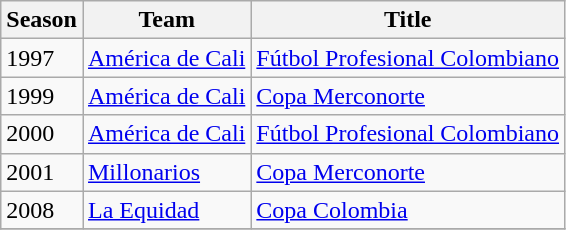<table class="wikitable">
<tr>
<th>Season</th>
<th>Team</th>
<th>Title</th>
</tr>
<tr>
<td>1997</td>
<td><a href='#'>América de Cali</a></td>
<td><a href='#'>Fútbol Profesional Colombiano</a></td>
</tr>
<tr>
<td>1999</td>
<td><a href='#'>América de Cali</a></td>
<td><a href='#'>Copa Merconorte</a></td>
</tr>
<tr>
<td>2000</td>
<td><a href='#'>América de Cali</a></td>
<td><a href='#'>Fútbol Profesional Colombiano</a></td>
</tr>
<tr>
<td>2001</td>
<td><a href='#'>Millonarios</a></td>
<td><a href='#'>Copa Merconorte</a></td>
</tr>
<tr>
<td>2008</td>
<td><a href='#'>La Equidad</a></td>
<td><a href='#'>Copa Colombia</a></td>
</tr>
<tr>
</tr>
</table>
